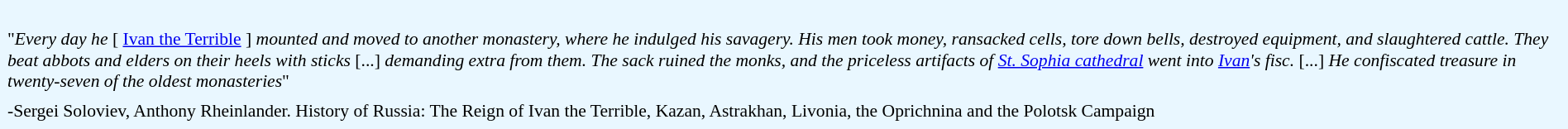<table class="toccolours" style="font-size: 90%; background:#E9F7FF; color:black;" cellspacing="5">
<tr>
<td style="text-align: left;"><br>"<em>Every day he </em>[ <a href='#'>Ivan the Terrible</a> ]<em> mounted and moved to another monastery, where he indulged his savagery. His men took money, ransacked cells, tore down bells, destroyed equipment, and slaughtered cattle. They beat abbots and elders on their heels with sticks </em>[...]<em> demanding extra from them. The sack ruined the monks, and the priceless artifacts of <a href='#'>St. Sophia cathedral</a> went into <a href='#'>Ivan</a>'s fisc. </em>[...]<em> He confiscated treasure in twenty-seven of the oldest monasteries</em>"</td>
</tr>
<tr>
<td style="text-align: left;">-Sergei Soloviev, Anthony Rheinlander. History of Russia: The Reign of Ivan the Terrible, Kazan, Astrakhan, Livonia, the Oprichnina and the Polotsk Campaign</td>
</tr>
</table>
